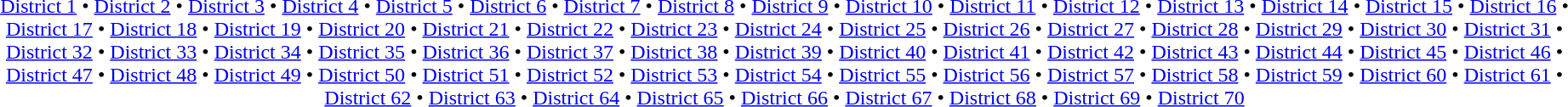<table id=toc class=toc summary=Contents>
<tr>
<td align=center><br><a href='#'>District 1</a> • <a href='#'>District 2</a> • <a href='#'>District 3</a> • <a href='#'>District 4</a> • <a href='#'>District 5</a> • <a href='#'>District 6</a> • <a href='#'>District 7</a> • <a href='#'>District 8</a> • <a href='#'>District 9</a> • <a href='#'>District 10</a> • <a href='#'>District 11</a> • <a href='#'>District 12</a> • <a href='#'>District 13</a> • <a href='#'>District 14</a> • <a href='#'>District 15</a> • <a href='#'>District 16</a> • <a href='#'>District 17</a> • <a href='#'>District 18</a> • <a href='#'>District 19</a> • <a href='#'>District 20</a> • <a href='#'>District 21</a> • <a href='#'>District 22</a> • <a href='#'>District 23</a> • <a href='#'>District 24</a> • <a href='#'>District 25</a> • <a href='#'>District 26</a> • <a href='#'>District 27</a> • <a href='#'>District 28</a> • <a href='#'>District 29</a> • <a href='#'>District 30</a> • <a href='#'>District 31</a> • <a href='#'>District 32</a> • <a href='#'>District 33</a> • <a href='#'>District 34</a> • <a href='#'>District 35</a> • <a href='#'>District 36</a> • <a href='#'>District 37</a> • <a href='#'>District 38</a> • <a href='#'>District 39</a> • <a href='#'>District 40</a> • <a href='#'>District 41</a> • <a href='#'>District 42</a> • <a href='#'>District 43</a> • <a href='#'>District 44</a> • <a href='#'>District 45</a> • <a href='#'>District 46</a> • <a href='#'>District 47</a> • <a href='#'>District 48</a> • <a href='#'>District 49</a> • <a href='#'>District 50</a> • <a href='#'>District 51</a> • <a href='#'>District 52</a> • <a href='#'>District 53</a> • <a href='#'>District 54</a> • <a href='#'>District 55</a> • <a href='#'>District 56</a> • <a href='#'>District 57</a> • <a href='#'>District 58</a> • <a href='#'>District 59</a> • <a href='#'>District 60</a> • <a href='#'>District 61</a> • <a href='#'>District 62</a> • <a href='#'>District 63</a> • <a href='#'>District 64</a> • <a href='#'>District 65</a> • <a href='#'>District 66</a> • <a href='#'>District 67</a> • <a href='#'>District 68</a> • <a href='#'>District 69</a> • <a href='#'>District 70</a></td>
</tr>
</table>
